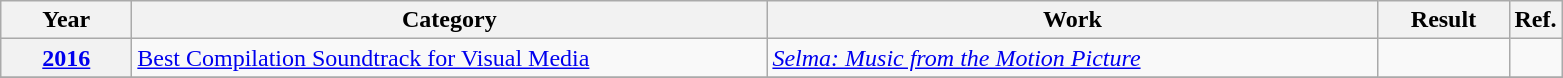<table class=wikitable>
<tr>
<th scope="col" style="width:5em;">Year</th>
<th scope="col" style="width:26em;">Category</th>
<th scope="col" style="width:25em;">Work</th>
<th scope="col" style="width:5em;">Result</th>
<th>Ref.</th>
</tr>
<tr>
<th scope="row"><a href='#'>2016</a></th>
<td><a href='#'>Best Compilation Soundtrack for Visual Media</a></td>
<td><em><a href='#'>Selma: Music from the Motion Picture</a></em></td>
<td></td>
<td></td>
</tr>
<tr>
</tr>
</table>
